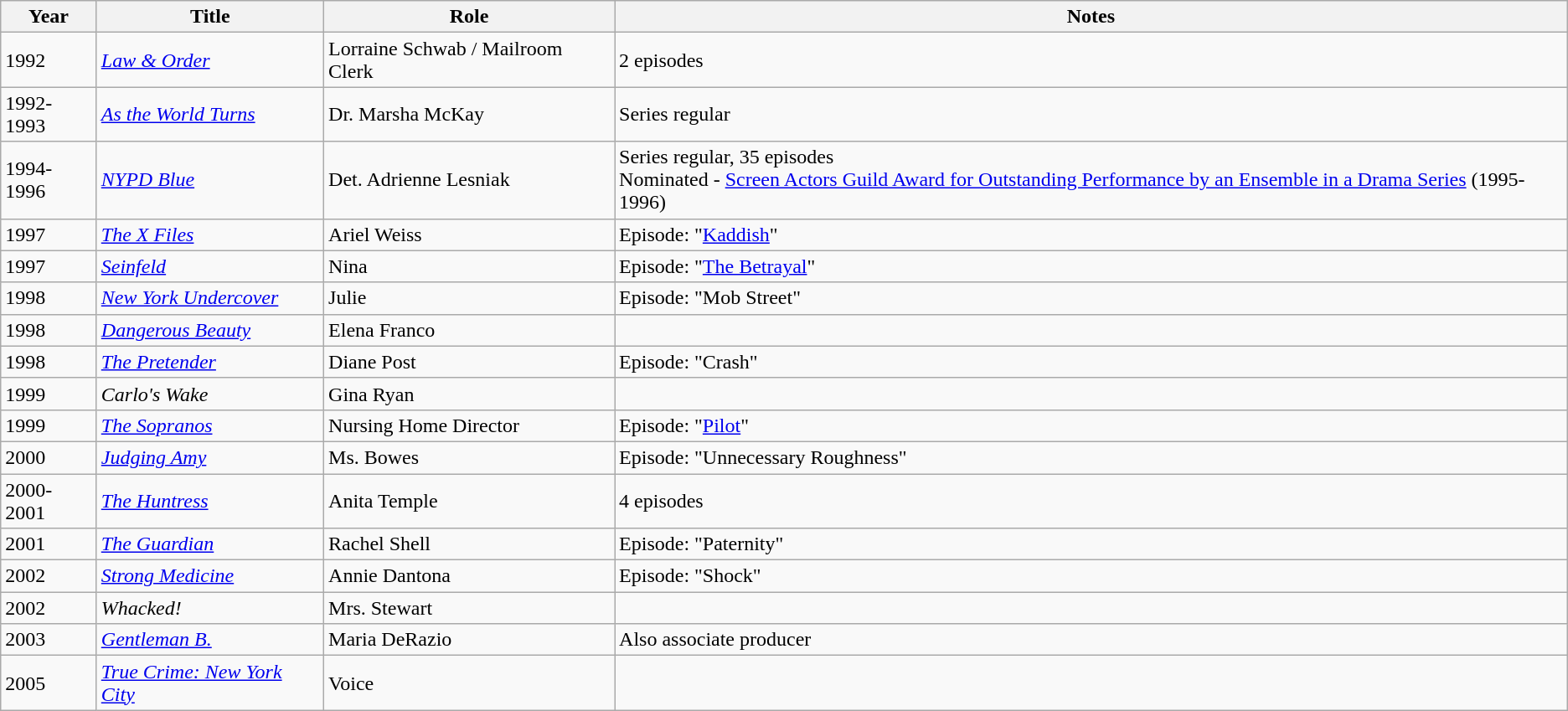<table class="wikitable sortable">
<tr>
<th>Year</th>
<th>Title</th>
<th>Role</th>
<th class="unsortable">Notes</th>
</tr>
<tr>
<td>1992</td>
<td><em><a href='#'>Law & Order</a></em></td>
<td>Lorraine Schwab / Mailroom Clerk</td>
<td>2 episodes</td>
</tr>
<tr>
<td>1992-1993</td>
<td><em><a href='#'>As the World Turns</a></em></td>
<td>Dr. Marsha McKay</td>
<td>Series regular</td>
</tr>
<tr>
<td>1994-1996</td>
<td><em><a href='#'>NYPD Blue</a></em></td>
<td>Det. Adrienne Lesniak</td>
<td>Series regular, 35 episodes<br>Nominated - <a href='#'>Screen Actors Guild Award for Outstanding Performance by an Ensemble in a Drama Series</a> (1995-1996)</td>
</tr>
<tr>
<td>1997</td>
<td><em><a href='#'>The X Files</a></em></td>
<td>Ariel Weiss</td>
<td>Episode: "<a href='#'>Kaddish</a>"</td>
</tr>
<tr>
<td>1997</td>
<td><em><a href='#'>Seinfeld</a></em></td>
<td>Nina</td>
<td>Episode: "<a href='#'>The Betrayal</a>"</td>
</tr>
<tr>
<td>1998</td>
<td><em><a href='#'>New York Undercover</a></em></td>
<td>Julie</td>
<td>Episode: "Mob Street"</td>
</tr>
<tr>
<td>1998</td>
<td><em><a href='#'>Dangerous Beauty</a></em></td>
<td>Elena Franco</td>
<td></td>
</tr>
<tr>
<td>1998</td>
<td><em><a href='#'>The Pretender</a></em></td>
<td>Diane Post</td>
<td>Episode: "Crash"</td>
</tr>
<tr>
<td>1999</td>
<td><em>Carlo's Wake</em></td>
<td>Gina Ryan</td>
<td></td>
</tr>
<tr>
<td>1999</td>
<td><em><a href='#'>The Sopranos</a></em></td>
<td>Nursing Home Director</td>
<td>Episode: "<a href='#'>Pilot</a>"</td>
</tr>
<tr>
<td>2000</td>
<td><em><a href='#'>Judging Amy</a></em></td>
<td>Ms. Bowes</td>
<td>Episode: "Unnecessary Roughness"</td>
</tr>
<tr>
<td>2000-2001</td>
<td><em><a href='#'>The Huntress</a></em></td>
<td>Anita Temple</td>
<td>4 episodes</td>
</tr>
<tr>
<td>2001</td>
<td><em><a href='#'>The Guardian</a></em></td>
<td>Rachel Shell</td>
<td>Episode: "Paternity"</td>
</tr>
<tr>
<td>2002</td>
<td><em><a href='#'>Strong Medicine</a></em></td>
<td>Annie Dantona</td>
<td>Episode: "Shock"</td>
</tr>
<tr>
<td>2002</td>
<td><em>Whacked!</em></td>
<td>Mrs. Stewart</td>
<td></td>
</tr>
<tr>
<td>2003</td>
<td><em><a href='#'>Gentleman B.</a></em></td>
<td>Maria DeRazio</td>
<td>Also associate producer</td>
</tr>
<tr>
<td>2005</td>
<td><em><a href='#'>True Crime: New York City</a></em></td>
<td>Voice</td>
<td></td>
</tr>
</table>
